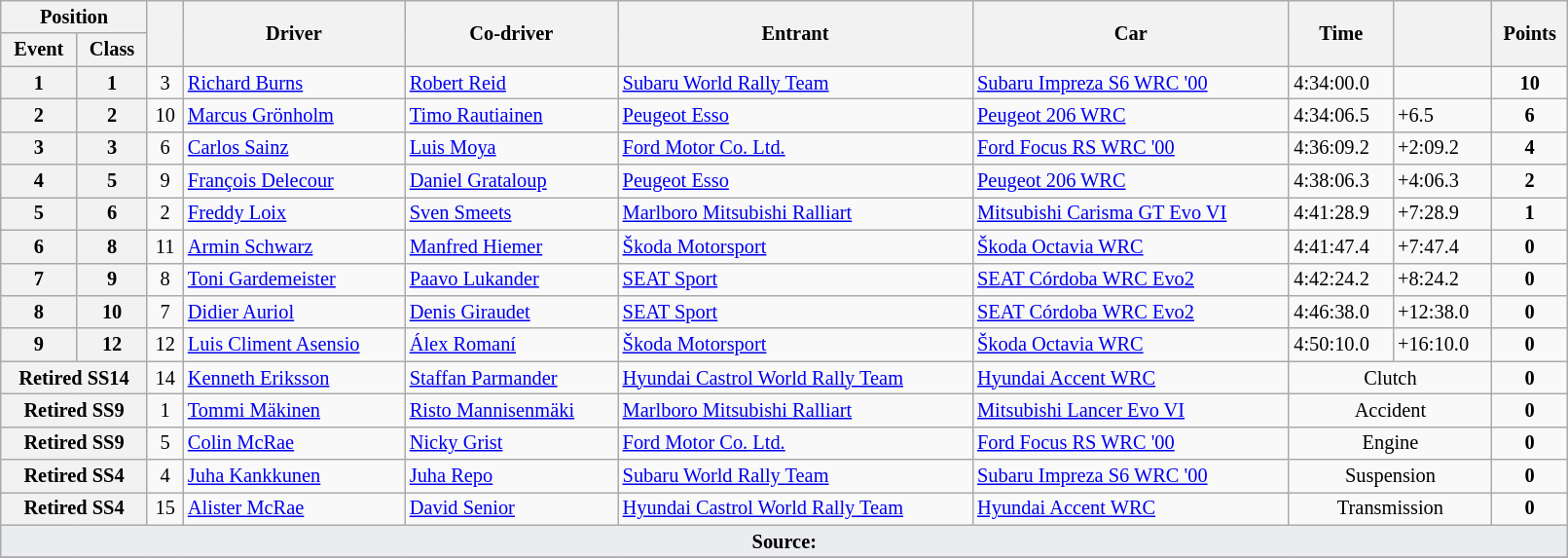<table class="wikitable" width=85% style="font-size: 85%;">
<tr>
<th colspan="2">Position</th>
<th rowspan="2"></th>
<th rowspan="2">Driver</th>
<th rowspan="2">Co-driver</th>
<th rowspan="2">Entrant</th>
<th rowspan="2">Car</th>
<th rowspan="2">Time</th>
<th rowspan="2"></th>
<th rowspan="2">Points</th>
</tr>
<tr>
<th>Event</th>
<th>Class</th>
</tr>
<tr>
<th>1</th>
<th>1</th>
<td align="center">3</td>
<td> <a href='#'>Richard Burns</a></td>
<td> <a href='#'>Robert Reid</a></td>
<td> <a href='#'>Subaru World Rally Team</a></td>
<td><a href='#'>Subaru Impreza S6 WRC '00</a></td>
<td>4:34:00.0</td>
<td></td>
<td align="center"><strong>10</strong></td>
</tr>
<tr>
<th>2</th>
<th>2</th>
<td align="center">10</td>
<td> <a href='#'>Marcus Grönholm</a></td>
<td> <a href='#'>Timo Rautiainen</a></td>
<td> <a href='#'>Peugeot Esso</a></td>
<td><a href='#'>Peugeot 206 WRC</a></td>
<td>4:34:06.5</td>
<td>+6.5</td>
<td align="center"><strong>6</strong></td>
</tr>
<tr>
<th>3</th>
<th>3</th>
<td align="center">6</td>
<td> <a href='#'>Carlos Sainz</a></td>
<td> <a href='#'>Luis Moya</a></td>
<td> <a href='#'>Ford Motor Co. Ltd.</a></td>
<td><a href='#'>Ford Focus RS WRC '00</a></td>
<td>4:36:09.2</td>
<td>+2:09.2</td>
<td align="center"><strong>4</strong></td>
</tr>
<tr>
<th>4</th>
<th>5</th>
<td align="center">9</td>
<td> <a href='#'>François Delecour</a></td>
<td> <a href='#'>Daniel Grataloup</a></td>
<td> <a href='#'>Peugeot Esso</a></td>
<td><a href='#'>Peugeot 206 WRC</a></td>
<td>4:38:06.3</td>
<td>+4:06.3</td>
<td align="center"><strong>2</strong></td>
</tr>
<tr>
<th>5</th>
<th>6</th>
<td align="center">2</td>
<td> <a href='#'>Freddy Loix</a></td>
<td> <a href='#'>Sven Smeets</a></td>
<td> <a href='#'>Marlboro Mitsubishi Ralliart</a></td>
<td><a href='#'>Mitsubishi Carisma GT Evo VI</a></td>
<td>4:41:28.9</td>
<td>+7:28.9</td>
<td align="center"><strong>1</strong></td>
</tr>
<tr>
<th>6</th>
<th>8</th>
<td align="center">11</td>
<td> <a href='#'>Armin Schwarz</a></td>
<td> <a href='#'>Manfred Hiemer</a></td>
<td> <a href='#'>Škoda Motorsport</a></td>
<td><a href='#'>Škoda Octavia WRC</a></td>
<td>4:41:47.4</td>
<td>+7:47.4</td>
<td align="center"><strong>0</strong></td>
</tr>
<tr>
<th>7</th>
<th>9</th>
<td align="center">8</td>
<td> <a href='#'>Toni Gardemeister</a></td>
<td> <a href='#'>Paavo Lukander</a></td>
<td> <a href='#'>SEAT Sport</a></td>
<td><a href='#'>SEAT Córdoba WRC Evo2</a></td>
<td>4:42:24.2</td>
<td>+8:24.2</td>
<td align="center"><strong>0</strong></td>
</tr>
<tr>
<th>8</th>
<th>10</th>
<td align="center">7</td>
<td> <a href='#'>Didier Auriol</a></td>
<td> <a href='#'>Denis Giraudet</a></td>
<td> <a href='#'>SEAT Sport</a></td>
<td><a href='#'>SEAT Córdoba WRC Evo2</a></td>
<td>4:46:38.0</td>
<td>+12:38.0</td>
<td align="center"><strong>0</strong></td>
</tr>
<tr>
<th>9</th>
<th>12</th>
<td align="center">12</td>
<td> <a href='#'>Luis Climent Asensio</a></td>
<td> <a href='#'>Álex Romaní</a></td>
<td> <a href='#'>Škoda Motorsport</a></td>
<td><a href='#'>Škoda Octavia WRC</a></td>
<td>4:50:10.0</td>
<td>+16:10.0</td>
<td align="center"><strong>0</strong></td>
</tr>
<tr>
<th colspan="2">Retired SS14</th>
<td align="center">14</td>
<td> <a href='#'>Kenneth Eriksson</a></td>
<td> <a href='#'>Staffan Parmander</a></td>
<td> <a href='#'>Hyundai Castrol World Rally Team</a></td>
<td><a href='#'>Hyundai Accent WRC</a></td>
<td align="center" colspan="2">Clutch</td>
<td align="center"><strong>0</strong></td>
</tr>
<tr>
<th colspan="2">Retired SS9</th>
<td align="center">1</td>
<td> <a href='#'>Tommi Mäkinen</a></td>
<td> <a href='#'>Risto Mannisenmäki</a></td>
<td> <a href='#'>Marlboro Mitsubishi Ralliart</a></td>
<td><a href='#'>Mitsubishi Lancer Evo VI</a></td>
<td align="center" colspan="2">Accident</td>
<td align="center"><strong>0</strong></td>
</tr>
<tr>
<th colspan="2">Retired SS9</th>
<td align="center">5</td>
<td> <a href='#'>Colin McRae</a></td>
<td> <a href='#'>Nicky Grist</a></td>
<td> <a href='#'>Ford Motor Co. Ltd.</a></td>
<td><a href='#'>Ford Focus RS WRC '00</a></td>
<td align="center" colspan="2">Engine</td>
<td align="center"><strong>0</strong></td>
</tr>
<tr>
<th colspan="2">Retired SS4</th>
<td align="center">4</td>
<td> <a href='#'>Juha Kankkunen</a></td>
<td> <a href='#'>Juha Repo</a></td>
<td> <a href='#'>Subaru World Rally Team</a></td>
<td><a href='#'>Subaru Impreza S6 WRC '00</a></td>
<td align="center" colspan="2">Suspension</td>
<td align="center"><strong>0</strong></td>
</tr>
<tr>
<th colspan="2">Retired SS4</th>
<td align="center">15</td>
<td> <a href='#'>Alister McRae</a></td>
<td> <a href='#'>David Senior</a></td>
<td> <a href='#'>Hyundai Castrol World Rally Team</a></td>
<td><a href='#'>Hyundai Accent WRC</a></td>
<td align="center" colspan="2">Transmission</td>
<td align="center"><strong>0</strong></td>
</tr>
<tr>
<td style="background-color:#EAECF0; text-align:center" colspan="10"><strong>Source:</strong></td>
</tr>
<tr>
</tr>
</table>
